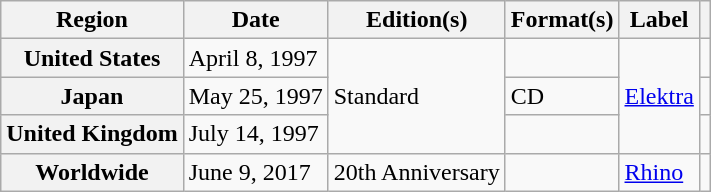<table class="wikitable plainrowheaders">
<tr>
<th scope="col">Region</th>
<th scope="col">Date</th>
<th scope="col">Edition(s)</th>
<th scope="col">Format(s)</th>
<th scope="col">Label</th>
<th scope="col"></th>
</tr>
<tr>
<th scope="row">United States</th>
<td>April 8, 1997</td>
<td rowspan="3">Standard</td>
<td></td>
<td rowspan="3"><a href='#'>Elektra</a></td>
<td style="text-align:center;"></td>
</tr>
<tr>
<th scope="row">Japan</th>
<td>May 25, 1997</td>
<td>CD</td>
<td style="text-align:center;"></td>
</tr>
<tr>
<th scope="row">United Kingdom</th>
<td>July 14, 1997</td>
<td></td>
<td style="text-align:center;"></td>
</tr>
<tr>
<th scope="row">Worldwide</th>
<td>June 9, 2017</td>
<td>20th Anniversary</td>
<td></td>
<td><a href='#'>Rhino</a></td>
<td style="text-align:center;"></td>
</tr>
</table>
